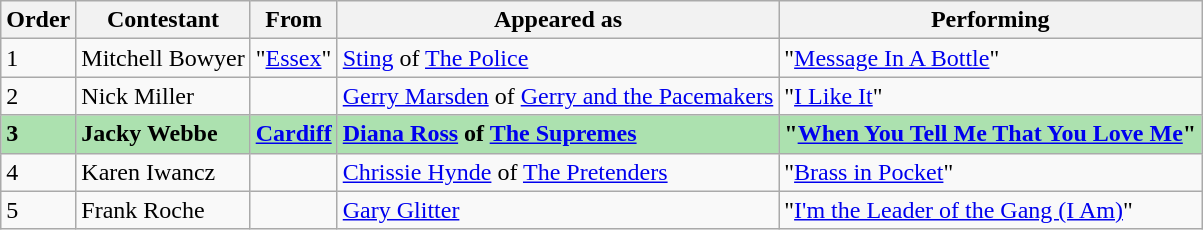<table class="wikitable">
<tr>
<th>Order</th>
<th>Contestant</th>
<th>From</th>
<th>Appeared as</th>
<th>Performing</th>
</tr>
<tr>
<td>1</td>
<td>Mitchell Bowyer</td>
<td>"<a href='#'>Essex</a>"</td>
<td><a href='#'>Sting</a> of <a href='#'>The Police</a></td>
<td>"<a href='#'>Message In A Bottle</a>"</td>
</tr>
<tr>
<td>2</td>
<td>Nick Miller</td>
<td></td>
<td><a href='#'>Gerry Marsden</a> of <a href='#'>Gerry and the Pacemakers</a></td>
<td>"<a href='#'>I Like It</a>"</td>
</tr>
<tr style="background:#ACE1AF;">
<td><strong>3</strong></td>
<td><strong>Jacky Webbe</strong></td>
<td><strong><a href='#'>Cardiff</a></strong></td>
<td><strong><a href='#'>Diana Ross</a> of <a href='#'>The Supremes</a></strong></td>
<td><strong>"<a href='#'>When You Tell Me That You Love Me</a>"</strong></td>
</tr>
<tr>
<td>4</td>
<td>Karen Iwancz</td>
<td></td>
<td><a href='#'>Chrissie Hynde</a> of <a href='#'>The Pretenders</a></td>
<td>"<a href='#'>Brass in Pocket</a>"</td>
</tr>
<tr>
<td>5</td>
<td>Frank Roche</td>
<td></td>
<td><a href='#'>Gary Glitter</a></td>
<td>"<a href='#'>I'm the Leader of the Gang (I Am)</a>"</td>
</tr>
</table>
